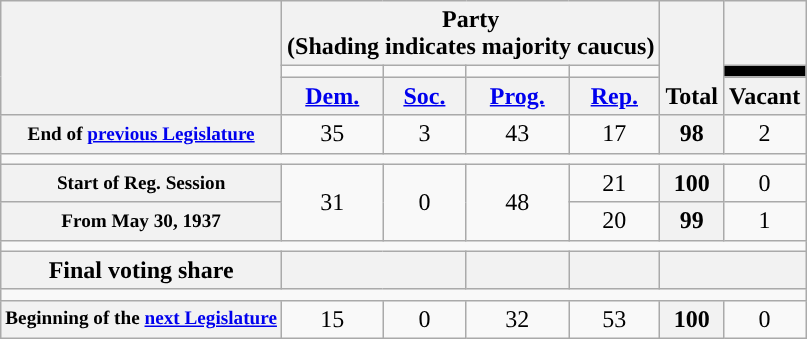<table class=wikitable style="text-align:center">
<tr style="vertical-align:bottom;">
<th rowspan=3></th>
<th colspan=4>Party <div>(Shading indicates majority caucus)</div></th>
<th rowspan=3>Total</th>
<th></th>
</tr>
<tr style="height:5px">
<td style="background-color:"></td>
<td style="background-color:"></td>
<td style="background-color:"></td>
<td style="background-color:"></td>
<td style="background:black;"></td>
</tr>
<tr>
<th><a href='#'>Dem.</a></th>
<th><a href='#'>Soc.</a></th>
<th><a href='#'>Prog.</a></th>
<th><a href='#'>Rep.</a></th>
<th>Vacant</th>
</tr>
<tr>
<th style="font-size:80%;">End of <a href='#'>previous Legislature</a></th>
<td>35</td>
<td>3</td>
<td>43</td>
<td>17</td>
<th>98</th>
<td>2</td>
</tr>
<tr>
<td colspan=7></td>
</tr>
<tr>
<th style="font-size:80%;">Start of Reg. Session</th>
<td rowspan="2">31</td>
<td rowspan="2">0</td>
<td rowspan="2" >48</td>
<td>21</td>
<th>100</th>
<td>0</td>
</tr>
<tr>
<th style="font-size:80%;">From May 30, 1937</th>
<td>20</td>
<th>99</th>
<td>1</td>
</tr>
<tr>
<td colspan=7></td>
</tr>
<tr>
<th>Final voting share</th>
<th colspan="2"></th>
<th></th>
<th></th>
<th colspan=2></th>
</tr>
<tr>
<td colspan=7></td>
</tr>
<tr>
<th style="font-size:80%;">Beginning of the <a href='#'>next Legislature</a></th>
<td>15</td>
<td>0</td>
<td>32</td>
<td>53</td>
<th>100</th>
<td>0</td>
</tr>
</table>
